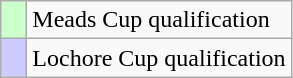<table class="wikitable">
<tr>
<td style="width:10px; background:#cfc"></td>
<td>Meads Cup qualification</td>
</tr>
<tr>
<td style="width:10px; background:#ccf"></td>
<td>Lochore Cup qualification</td>
</tr>
</table>
